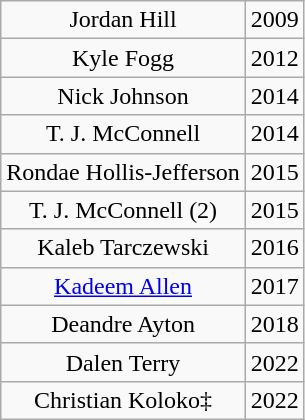<table class="wikitable" style="text-align:center;">
<tr>
<td>Jordan Hill</td>
<td>2009</td>
</tr>
<tr>
<td>Kyle Fogg</td>
<td>2012</td>
</tr>
<tr>
<td>Nick Johnson</td>
<td>2014</td>
</tr>
<tr>
<td>T. J. McConnell</td>
<td>2014</td>
</tr>
<tr>
<td>Rondae Hollis-Jefferson</td>
<td>2015</td>
</tr>
<tr>
<td>T. J. McConnell (2)</td>
<td>2015</td>
</tr>
<tr>
<td>Kaleb Tarczewski</td>
<td>2016</td>
</tr>
<tr>
<td><a href='#'>Kadeem Allen</a></td>
<td>2017</td>
</tr>
<tr>
<td>Deandre Ayton</td>
<td>2018</td>
</tr>
<tr>
<td>Dalen Terry</td>
<td>2022</td>
</tr>
<tr>
<td>Christian Koloko‡</td>
<td>2022</td>
</tr>
</table>
